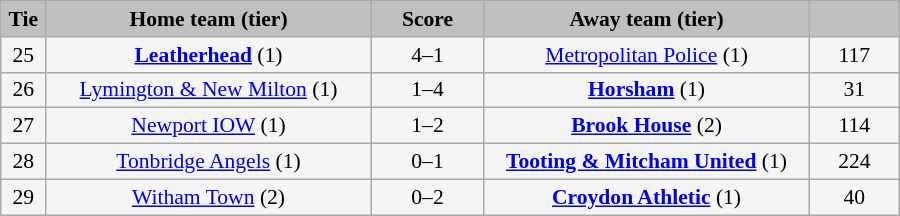<table class="wikitable" style="width: 600px; background:WhiteSmoke; text-align:center; font-size:90%">
<tr>
<td scope="col" style="width:  5.00%; background:silver;"><strong>Tie</strong></td>
<td scope="col" style="width: 36.25%; background:silver;"><strong>Home team (tier)</strong></td>
<td scope="col" style="width: 12.50%; background:silver;"><strong>Score</strong></td>
<td scope="col" style="width: 36.25%; background:silver;"><strong>Away team (tier)</strong></td>
<td scope="col" style="width: 10.00%; background:silver;"><strong></strong></td>
</tr>
<tr>
<td>25</td>
<td><strong><a href='#'>Leatherhead</a></strong> (1)</td>
<td>4–1</td>
<td><a href='#'>Metropolitan Police</a> (1)</td>
<td>117</td>
</tr>
<tr>
<td>26</td>
<td><a href='#'>Lymington & New Milton</a> (1)</td>
<td>1–4</td>
<td><strong><a href='#'>Horsham</a></strong> (1)</td>
<td>31</td>
</tr>
<tr>
<td>27</td>
<td><a href='#'>Newport IOW</a> (1)</td>
<td>1–2</td>
<td><strong><a href='#'>Brook House</a></strong> (2)</td>
<td>114</td>
</tr>
<tr>
<td>28</td>
<td><a href='#'>Tonbridge Angels</a> (1)</td>
<td>0–1</td>
<td><strong><a href='#'>Tooting & Mitcham United</a></strong> (1)</td>
<td>224</td>
</tr>
<tr>
<td>29</td>
<td><a href='#'>Witham Town</a> (2)</td>
<td>0–2</td>
<td><strong><a href='#'>Croydon Athletic</a></strong> (1)</td>
<td>40</td>
</tr>
</table>
